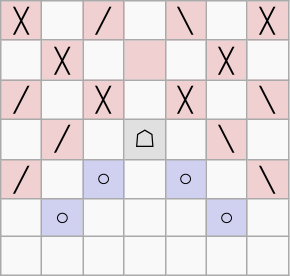<table border="1" class="wikitable">
<tr align=center>
<td width="20" style="background:#f0d0d0;">╳</td>
<td width="20"> </td>
<td width="20" style="background:#f0d0d0;">╱</td>
<td width="20"> </td>
<td width="20" style="background:#f0d0d0;">╲</td>
<td width="20"> </td>
<td width="20" style="background:#f0d0d0;">╳</td>
</tr>
<tr align=center>
<td> </td>
<td style="background:#f0d0d0;">╳</td>
<td> </td>
<td style="background:#f0d0d0;"> </td>
<td> </td>
<td style="background:#f0d0d0;">╳</td>
<td> </td>
</tr>
<tr align=center>
<td style="background:#f0d0d0;">╱</td>
<td> </td>
<td style="background:#f0d0d0;">╳</td>
<td> </td>
<td style="background:#f0d0d0;">╳</td>
<td> </td>
<td style="background:#f0d0d0;">╲</td>
</tr>
<tr align=center>
<td> </td>
<td style="background:#f0d0d0;">╱</td>
<td> </td>
<td style="background:#e0e0e0;">☖</td>
<td> </td>
<td style="background:#f0d0d0;">╲</td>
<td> </td>
</tr>
<tr align=center>
<td style="background:#f0d0d0;">╱</td>
<td> </td>
<td style="background:#d0d0f0;">○</td>
<td> </td>
<td style="background:#d0d0f0;">○</td>
<td> </td>
<td style="background:#f0d0d0;">╲</td>
</tr>
<tr align=center>
<td> </td>
<td style="background:#d0d0f0;">○</td>
<td> </td>
<td> </td>
<td> </td>
<td style="background:#d0d0f0;">○</td>
<td> </td>
</tr>
<tr align=center>
<td> </td>
<td> </td>
<td> </td>
<td> </td>
<td> </td>
<td> </td>
<td> </td>
</tr>
</table>
